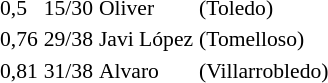<table style="font-size: 90%; border-collapse:collapse" border=0 cellspacing=0 cellpadding=2>
<tr bgcolor=#DCDCDC>
</tr>
<tr>
<td>0,5</td>
<td>15/30</td>
<td>Oliver</td>
<td>(Toledo)</td>
</tr>
<tr>
<td>0,76</td>
<td>29/38</td>
<td>Javi López</td>
<td>(Tomelloso)</td>
</tr>
<tr>
<td>0,81</td>
<td>31/38</td>
<td>Alvaro</td>
<td>(Villarrobledo)</td>
</tr>
</table>
